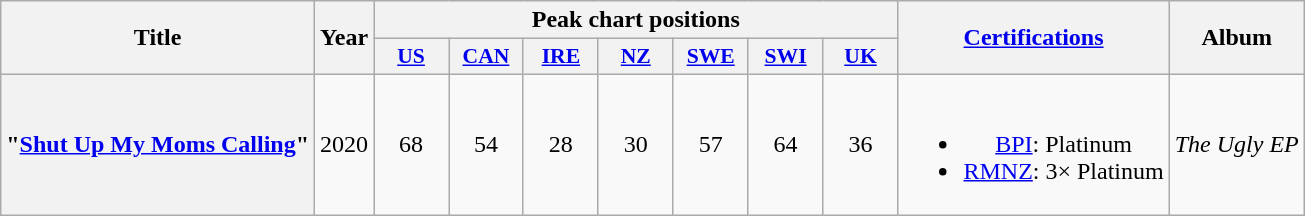<table class="wikitable plainrowheaders" style="text-align:center;">
<tr>
<th rowspan="2">Title</th>
<th rowspan="2">Year</th>
<th colspan="7">Peak chart positions</th>
<th rowspan="2"><a href='#'>Certifications</a></th>
<th rowspan="2">Album</th>
</tr>
<tr>
<th scope="col" style="width:3em;font-size:90%;"><a href='#'>US</a><br></th>
<th scope="col" style="width:3em;font-size:90%;"><a href='#'>CAN</a><br></th>
<th scope="col" style="width:3em;font-size:90%;"><a href='#'>IRE</a><br></th>
<th scope="col" style="width:3em;font-size:90%;"><a href='#'>NZ</a><br></th>
<th scope="col" style="width:3em;font-size:90%;"><a href='#'>SWE</a><br></th>
<th scope="col" style="width:3em;font-size:90%;"><a href='#'>SWI</a><br></th>
<th scope="col" style="width:3em;font-size:90%;"><a href='#'>UK</a><br></th>
</tr>
<tr>
<th scope="row">"<a href='#'>Shut Up My Moms Calling</a>"</th>
<td>2020</td>
<td>68</td>
<td>54</td>
<td>28</td>
<td>30</td>
<td>57</td>
<td>64</td>
<td>36</td>
<td><br><ul><li><a href='#'>BPI</a>: Platinum</li><li><a href='#'>RMNZ</a>: 3× Platinum</li></ul></td>
<td><em>The Ugly EP</em></td>
</tr>
</table>
